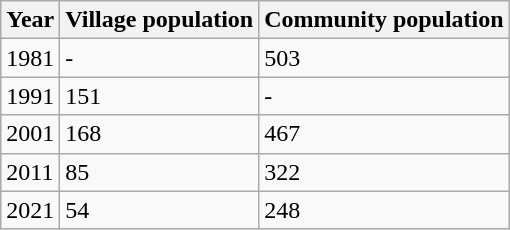<table class="wikitable">
<tr>
<th>Year</th>
<th>Village population</th>
<th>Community population</th>
</tr>
<tr>
<td>1981</td>
<td>-</td>
<td>503</td>
</tr>
<tr>
<td>1991</td>
<td>151</td>
<td>-</td>
</tr>
<tr>
<td>2001</td>
<td>168</td>
<td>467</td>
</tr>
<tr>
<td>2011</td>
<td>85</td>
<td>322</td>
</tr>
<tr>
<td>2021</td>
<td>54</td>
<td>248</td>
</tr>
</table>
